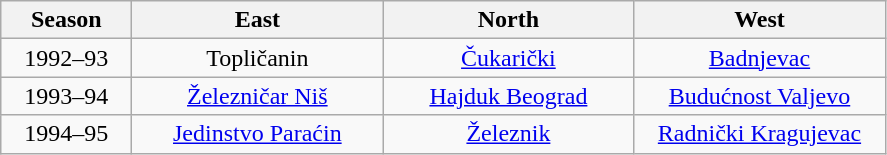<table class="wikitable" style="text-align:center">
<tr>
<th width="80">Season</th>
<th width="160">East</th>
<th width="160">North</th>
<th width="160">West</th>
</tr>
<tr>
<td>1992–93</td>
<td>Topličanin</td>
<td><a href='#'>Čukarički</a></td>
<td><a href='#'>Badnjevac</a></td>
</tr>
<tr>
<td>1993–94</td>
<td><a href='#'>Železničar Niš</a></td>
<td><a href='#'>Hajduk Beograd</a></td>
<td><a href='#'>Budućnost Valjevo</a></td>
</tr>
<tr>
<td>1994–95</td>
<td><a href='#'>Jedinstvo Paraćin</a></td>
<td><a href='#'>Železnik</a></td>
<td><a href='#'>Radnički Kragujevac</a></td>
</tr>
</table>
